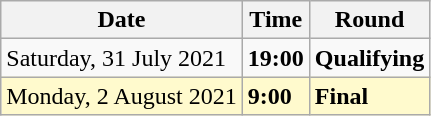<table class="wikitable">
<tr>
<th>Date</th>
<th>Time</th>
<th>Round</th>
</tr>
<tr>
<td>Saturday, 31 July 2021</td>
<td><strong>19:00</strong></td>
<td><strong>Qualifying</strong></td>
</tr>
<tr style=background:lemonchiffon>
<td>Monday, 2 August 2021</td>
<td><strong>9:00</strong></td>
<td><strong>Final</strong></td>
</tr>
</table>
